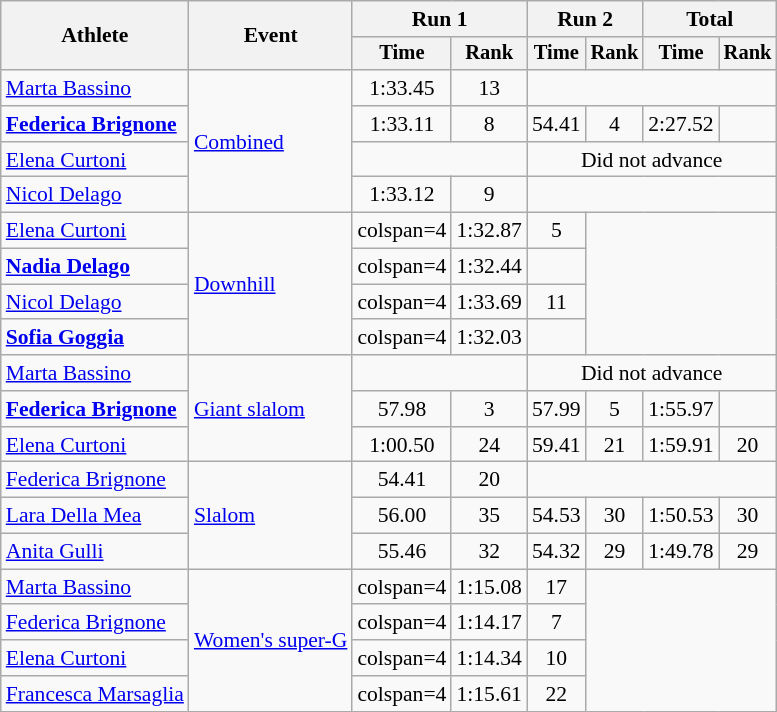<table class=wikitable style=font-size:90%;text-align:center>
<tr>
<th rowspan=2>Athlete</th>
<th rowspan=2>Event</th>
<th colspan=2>Run 1</th>
<th colspan=2>Run 2</th>
<th colspan=2>Total</th>
</tr>
<tr style=font-size:95%>
<th>Time</th>
<th>Rank</th>
<th>Time</th>
<th>Rank</th>
<th>Time</th>
<th>Rank</th>
</tr>
<tr>
<td align=left><a href='#'>Marta Bassino</a></td>
<td align=left rowspan=4><a href='#'>Combined</a></td>
<td>1:33.45</td>
<td>13</td>
<td colspan=4></td>
</tr>
<tr>
<td align=left><strong><a href='#'>Federica Brignone</a></strong></td>
<td>1:33.11</td>
<td>8</td>
<td>54.41</td>
<td>4</td>
<td>2:27.52</td>
<td></td>
</tr>
<tr>
<td align=left><a href='#'>Elena Curtoni</a></td>
<td colspan=2></td>
<td colspan=4>Did not advance</td>
</tr>
<tr>
<td align=left><a href='#'>Nicol Delago</a></td>
<td>1:33.12</td>
<td>9</td>
<td colspan=4></td>
</tr>
<tr>
<td align=left><a href='#'>Elena Curtoni</a></td>
<td align=left rowspan=4><a href='#'>Downhill</a></td>
<td>colspan=4 </td>
<td>1:32.87</td>
<td>5</td>
</tr>
<tr>
<td align=left><strong><a href='#'>Nadia Delago</a></strong></td>
<td>colspan=4 </td>
<td>1:32.44</td>
<td></td>
</tr>
<tr>
<td align=left><a href='#'>Nicol Delago</a></td>
<td>colspan=4 </td>
<td>1:33.69</td>
<td>11</td>
</tr>
<tr>
<td align=left><strong><a href='#'>Sofia Goggia</a></strong></td>
<td>colspan=4 </td>
<td>1:32.03</td>
<td></td>
</tr>
<tr>
<td align=left><a href='#'>Marta Bassino</a></td>
<td align=left rowspan=3><a href='#'>Giant slalom</a></td>
<td colspan=2></td>
<td colspan=4>Did not advance</td>
</tr>
<tr>
<td align=left><strong><a href='#'>Federica Brignone</a></strong></td>
<td>57.98</td>
<td>3</td>
<td>57.99</td>
<td>5</td>
<td>1:55.97</td>
<td></td>
</tr>
<tr>
<td align=left><a href='#'>Elena Curtoni</a></td>
<td>1:00.50</td>
<td>24</td>
<td>59.41</td>
<td>21</td>
<td>1:59.91</td>
<td>20</td>
</tr>
<tr>
<td align=left><a href='#'>Federica Brignone</a></td>
<td align=left rowspan=3><a href='#'>Slalom</a></td>
<td>54.41</td>
<td>20</td>
<td colspan=4></td>
</tr>
<tr>
<td align=left><a href='#'>Lara Della Mea</a></td>
<td>56.00</td>
<td>35</td>
<td>54.53</td>
<td>30</td>
<td>1:50.53</td>
<td>30</td>
</tr>
<tr>
<td align=left><a href='#'>Anita Gulli</a></td>
<td>55.46</td>
<td>32</td>
<td>54.32</td>
<td>29</td>
<td>1:49.78</td>
<td>29</td>
</tr>
<tr>
<td align=left><a href='#'>Marta Bassino</a></td>
<td align=left rowspan=4><a href='#'>Women's super-G</a></td>
<td>colspan=4 </td>
<td>1:15.08</td>
<td>17</td>
</tr>
<tr>
<td align=left><a href='#'>Federica Brignone</a></td>
<td>colspan=4 </td>
<td>1:14.17</td>
<td>7</td>
</tr>
<tr>
<td align=left><a href='#'>Elena Curtoni</a></td>
<td>colspan=4 </td>
<td>1:14.34</td>
<td>10</td>
</tr>
<tr>
<td align=left><a href='#'>Francesca Marsaglia</a></td>
<td>colspan=4 </td>
<td>1:15.61</td>
<td>22</td>
</tr>
</table>
